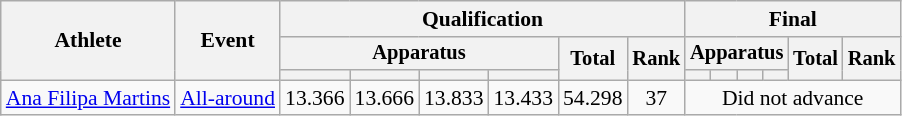<table class="wikitable" style="font-size:90%">
<tr>
<th rowspan=3>Athlete</th>
<th rowspan=3>Event</th>
<th colspan=6>Qualification</th>
<th colspan=6>Final</th>
</tr>
<tr style="font-size:95%">
<th colspan=4>Apparatus</th>
<th rowspan=2>Total</th>
<th rowspan=2>Rank</th>
<th colspan=4>Apparatus</th>
<th rowspan=2>Total</th>
<th rowspan=2>Rank</th>
</tr>
<tr style="font-size:95%">
<th></th>
<th></th>
<th></th>
<th></th>
<th></th>
<th></th>
<th></th>
<th></th>
</tr>
<tr align=center>
<td align=left><a href='#'>Ana Filipa Martins</a></td>
<td align=left><a href='#'>All-around</a></td>
<td>13.366</td>
<td>13.666</td>
<td>13.833</td>
<td>13.433</td>
<td>54.298</td>
<td>37</td>
<td colspan=6>Did not advance</td>
</tr>
</table>
